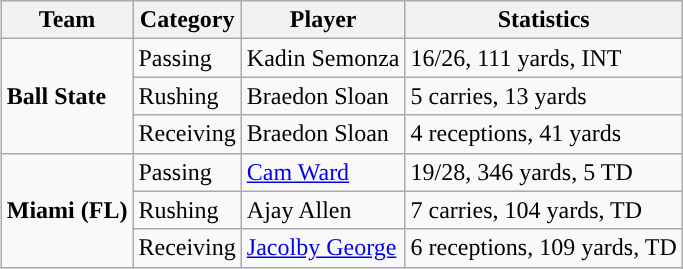<table class="wikitable" style="float: right;">
<tr>
<th>Team</th>
<th>Category</th>
<th>Player</th>
<th>Statistics</th>
</tr>
<tr>
<td rowspan=3><strong>Ball State</strong></td>
<td>Passing</td>
<td>Kadin Semonza</td>
<td>16/26, 111 yards, INT</td>
</tr>
<tr>
<td>Rushing</td>
<td>Braedon Sloan</td>
<td>5 carries, 13 yards</td>
</tr>
<tr>
<td>Receiving</td>
<td>Braedon Sloan</td>
<td>4 receptions, 41 yards</td>
</tr>
<tr>
<td rowspan=3><strong>Miami (FL)</strong></td>
<td>Passing</td>
<td><a href='#'>Cam Ward</a></td>
<td>19/28, 346 yards, 5 TD</td>
</tr>
<tr>
<td>Rushing</td>
<td>Ajay Allen</td>
<td>7 carries, 104 yards, TD</td>
</tr>
<tr>
<td>Receiving</td>
<td><a href='#'>Jacolby George</a></td>
<td>6 receptions, 109 yards, TD</td>
</tr>
</table>
